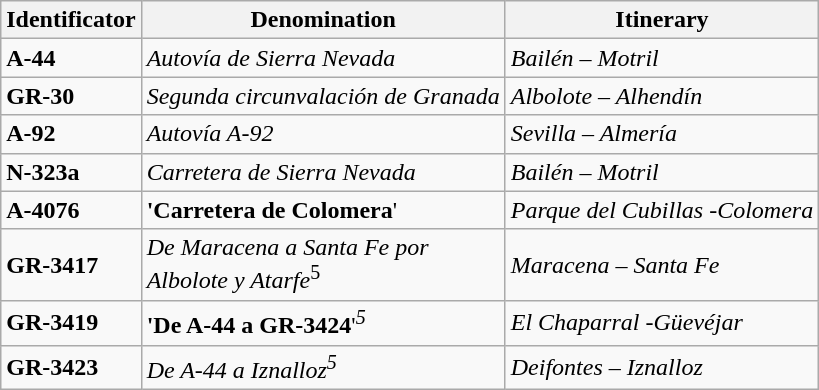<table class="wikitable">
<tr>
<th><strong>Identificator</strong></th>
<th><strong>Denomination</strong></th>
<th><strong>Itinerary</strong></th>
</tr>
<tr>
<td><strong>A-44</strong></td>
<td><em>Autovía de Sierra Nevada</em></td>
<td><em>Bailén – Motril</em></td>
</tr>
<tr>
<td><strong>GR-30</strong></td>
<td><em>Segunda circunvalación de Granada</em></td>
<td><em>Albolote – Alhendín</em></td>
</tr>
<tr>
<td><strong>A-92</strong></td>
<td><em>Autovía A-92</em></td>
<td><em>Sevilla – Almería</em></td>
</tr>
<tr>
<td><strong>N-323a</strong></td>
<td><em>Carretera de Sierra Nevada</em></td>
<td><em>Bailén – Motril</em></td>
</tr>
<tr>
<td><strong>A-4076</strong></td>
<td><strong>'Carretera de Colomera</strong>'</td>
<td><em>Parque del Cubillas -Colomera</em></td>
</tr>
<tr>
<td><strong>GR-3417</strong></td>
<td><em>De Maracena a Santa Fe por</em><br><em>Albolote y Atarfe</em><sup>5</sup></td>
<td><em>Maracena – Santa Fe</em></td>
</tr>
<tr>
<td><strong>GR-3419</strong></td>
<td><strong>'De A-44 a GR-3424</strong>'<sup><em>5</em></sup></td>
<td><em>El Chaparral -Güevéjar</em></td>
</tr>
<tr>
<td><strong>GR-3423</strong></td>
<td><em>De A-44 a Iznalloz<sup>5</sup></em></td>
<td><em>Deifontes – Iznalloz</em></td>
</tr>
</table>
